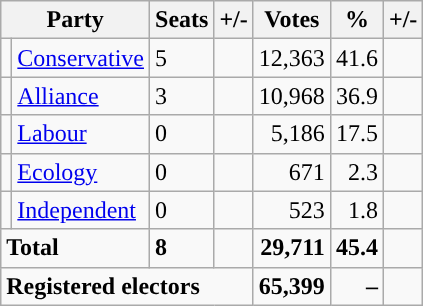<table class="wikitable sortable">
<tr>
<th colspan="2">Party</th>
<th>Seats</th>
<th>+/-</th>
<th>Votes</th>
<th>%</th>
<th>+/-</th>
</tr>
<tr>
<td style="background-color: "></td>
<td><a href='#'>Conservative</a></td>
<td>5</td>
<td></td>
<td style="text-align:right;">12,363</td>
<td style="text-align:right;">41.6</td>
<td style="text-align:right;"></td>
</tr>
<tr>
<td style="background-color: "></td>
<td><a href='#'>Alliance</a></td>
<td>3</td>
<td></td>
<td style="text-align:right;">10,968</td>
<td style="text-align:right;">36.9</td>
<td style="text-align:right;"></td>
</tr>
<tr>
<td style="background-color: "></td>
<td><a href='#'>Labour</a></td>
<td>0</td>
<td></td>
<td style="text-align:right;">5,186</td>
<td style="text-align:right;">17.5</td>
<td style="text-align:right;"></td>
</tr>
<tr>
<td style="background-color: "></td>
<td><a href='#'>Ecology</a></td>
<td>0</td>
<td></td>
<td style="text-align:right;">671</td>
<td style="text-align:right;">2.3</td>
<td style="text-align:right;"></td>
</tr>
<tr>
<td style="background-color: "></td>
<td><a href='#'>Independent</a></td>
<td>0</td>
<td></td>
<td style="text-align:right;">523</td>
<td style="text-align:right;">1.8</td>
<td style="text-align:right;"></td>
</tr>
<tr>
<td colspan="2"><strong>Total</strong></td>
<td><strong>8</strong></td>
<td></td>
<td style="text-align:right;"><strong>29,711</strong></td>
<td style="text-align:right;"><strong>45.4</strong></td>
<td style="text-align:right;"></td>
</tr>
<tr>
<td colspan="4"><strong>Registered electors</strong></td>
<td style="text-align:right;"><strong>65,399</strong></td>
<td style="text-align:right;"><strong>–</strong></td>
<td style="text-align:right;"></td>
</tr>
</table>
